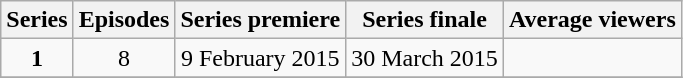<table class="wikitable sortable">
<tr>
<th>Series</th>
<th>Episodes</th>
<th>Series premiere</th>
<th>Series finale</th>
<th>Average viewers</th>
</tr>
<tr style="text-align:center;">
<td><strong>1</strong></td>
<td>8</td>
<td>9 February 2015</td>
<td>30 March 2015</td>
<td></td>
</tr>
<tr style="text-align:center;">
</tr>
</table>
